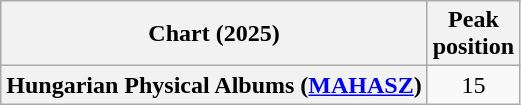<table class="wikitable sortable plainrowheaders" style="text-align:center">
<tr>
<th scope="col">Chart (2025)</th>
<th scope="col">Peak<br>position</th>
</tr>
<tr>
<th scope="row">Hungarian Physical Albums (<a href='#'>MAHASZ</a>)</th>
<td>15</td>
</tr>
</table>
